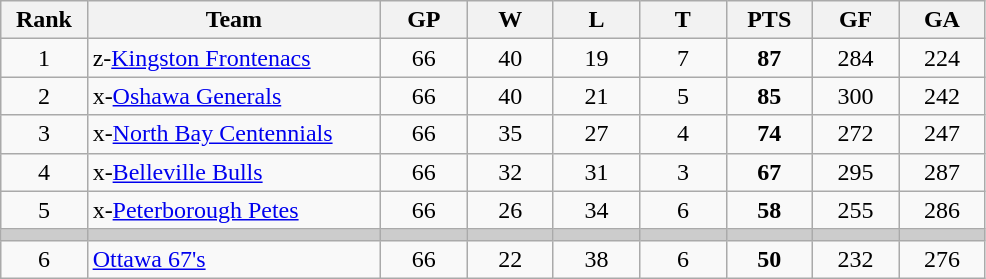<table class="wikitable sortable" style="text-align:center">
<tr>
<th width="7.5%">Rank</th>
<th width="25.5%">Team</th>
<th width="7.5%">GP</th>
<th width="7.5%">W</th>
<th width="7.5%">L</th>
<th width="7.5%">T</th>
<th width="7.5%">PTS</th>
<th width="7.5%">GF</th>
<th width="7.5%">GA</th>
</tr>
<tr>
<td>1</td>
<td align=left>z-<a href='#'>Kingston Frontenacs</a></td>
<td>66</td>
<td>40</td>
<td>19</td>
<td>7</td>
<td><strong>87</strong></td>
<td>284</td>
<td>224</td>
</tr>
<tr>
<td>2</td>
<td align=left>x-<a href='#'>Oshawa Generals</a></td>
<td>66</td>
<td>40</td>
<td>21</td>
<td>5</td>
<td><strong>85</strong></td>
<td>300</td>
<td>242</td>
</tr>
<tr>
<td>3</td>
<td align=left>x-<a href='#'>North Bay Centennials</a></td>
<td>66</td>
<td>35</td>
<td>27</td>
<td>4</td>
<td><strong>74</strong></td>
<td>272</td>
<td>247</td>
</tr>
<tr>
<td>4</td>
<td align=left>x-<a href='#'>Belleville Bulls</a></td>
<td>66</td>
<td>32</td>
<td>31</td>
<td>3</td>
<td><strong>67</strong></td>
<td>295</td>
<td>287</td>
</tr>
<tr>
<td>5</td>
<td align=left>x-<a href='#'>Peterborough Petes</a></td>
<td>66</td>
<td>26</td>
<td>34</td>
<td>6</td>
<td><strong>58</strong></td>
<td>255</td>
<td>286</td>
</tr>
<tr style="background-color:#cccccc;">
<td></td>
<td></td>
<td></td>
<td></td>
<td></td>
<td></td>
<td></td>
<td></td>
<td></td>
</tr>
<tr>
<td>6</td>
<td align=left><a href='#'>Ottawa 67's</a></td>
<td>66</td>
<td>22</td>
<td>38</td>
<td>6</td>
<td><strong>50</strong></td>
<td>232</td>
<td>276</td>
</tr>
</table>
